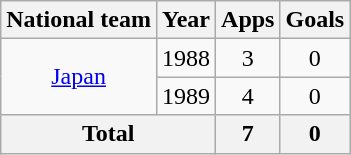<table class="wikitable" style="text-align:center">
<tr>
<th>National team</th>
<th>Year</th>
<th>Apps</th>
<th>Goals</th>
</tr>
<tr>
<td rowspan="2"><a href='#'>Japan</a></td>
<td>1988</td>
<td>3</td>
<td>0</td>
</tr>
<tr>
<td>1989</td>
<td>4</td>
<td>0</td>
</tr>
<tr>
<th colspan="2">Total</th>
<th>7</th>
<th>0</th>
</tr>
</table>
